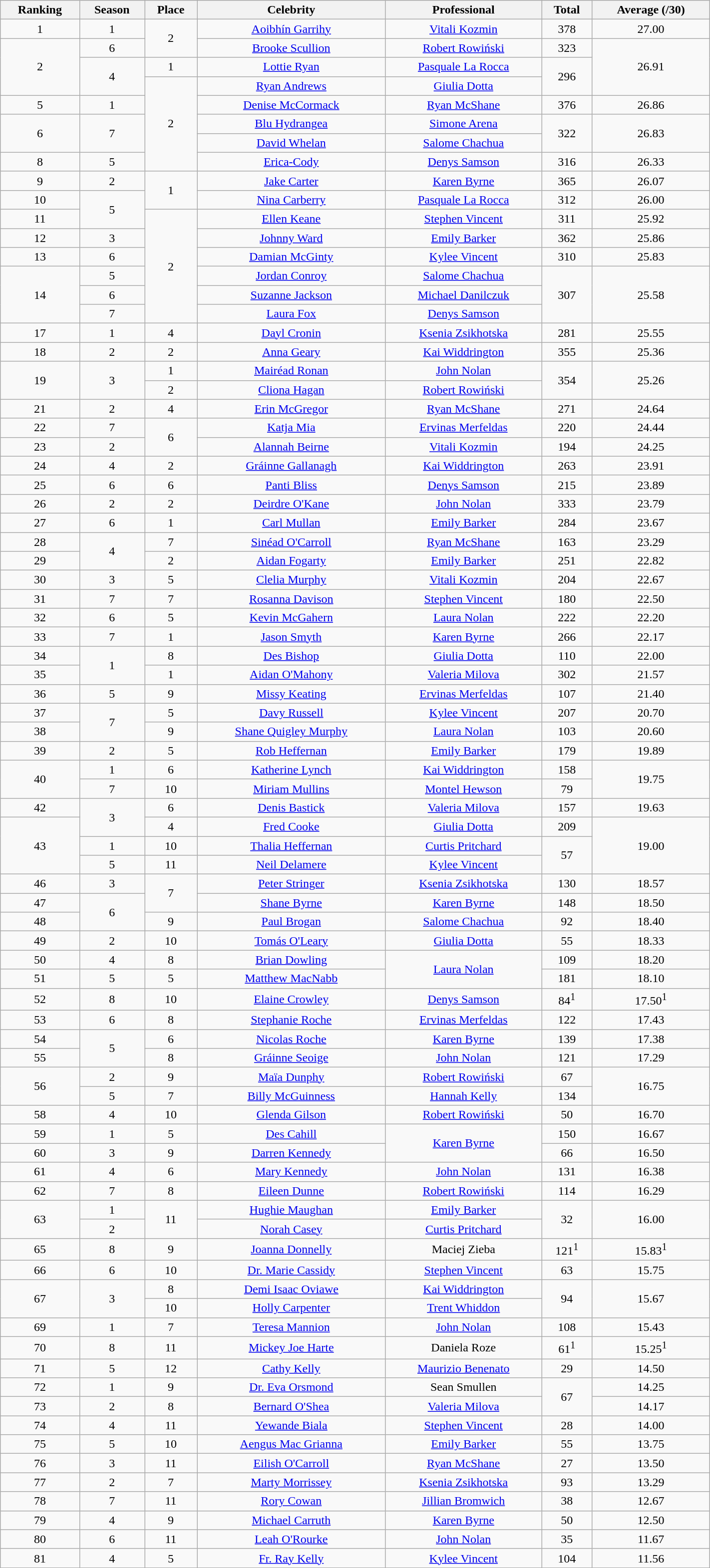<table class="wikitable sortable" width="75%" style="text-align:center;">
<tr>
<th>Ranking</th>
<th>Season</th>
<th>Place</th>
<th>Celebrity</th>
<th>Professional</th>
<th>Total</th>
<th>Average (/30)</th>
</tr>
<tr>
<td>1</td>
<td>1</td>
<td rowspan="2">2</td>
<td><a href='#'>Aoibhín Garrihy</a></td>
<td><a href='#'>Vitali Kozmin</a></td>
<td>378</td>
<td>27.00</td>
</tr>
<tr>
<td rowspan="3">2</td>
<td>6</td>
<td><a href='#'>Brooke Scullion</a></td>
<td><a href='#'>Robert Rowiński</a></td>
<td>323</td>
<td rowspan="3">26.91</td>
</tr>
<tr>
<td rowspan="2">4</td>
<td>1</td>
<td><a href='#'>Lottie Ryan</a></td>
<td><a href='#'>Pasquale La Rocca</a></td>
<td rowspan="2">296</td>
</tr>
<tr>
<td rowspan="5">2</td>
<td><a href='#'>Ryan Andrews</a></td>
<td><a href='#'>Giulia Dotta</a></td>
</tr>
<tr>
<td>5</td>
<td>1</td>
<td><a href='#'>Denise McCormack</a></td>
<td><a href='#'>Ryan McShane</a></td>
<td>376</td>
<td>26.86</td>
</tr>
<tr>
<td rowspan="2">6</td>
<td rowspan="2">7</td>
<td><a href='#'>Blu Hydrangea</a></td>
<td><a href='#'>Simone Arena</a></td>
<td rowspan="2">322</td>
<td rowspan="2">26.83</td>
</tr>
<tr>
<td><a href='#'>David Whelan</a></td>
<td><a href='#'>Salome Chachua</a></td>
</tr>
<tr>
<td>8</td>
<td>5</td>
<td><a href='#'>Erica-Cody</a></td>
<td><a href='#'>Denys Samson</a></td>
<td>316</td>
<td>26.33</td>
</tr>
<tr>
<td>9</td>
<td>2</td>
<td rowspan="2">1</td>
<td><a href='#'>Jake Carter</a></td>
<td><a href='#'>Karen Byrne</a></td>
<td>365</td>
<td>26.07</td>
</tr>
<tr>
<td>10</td>
<td rowspan="2">5</td>
<td><a href='#'>Nina Carberry</a></td>
<td><a href='#'>Pasquale La Rocca</a></td>
<td>312</td>
<td>26.00</td>
</tr>
<tr>
<td>11</td>
<td rowspan="6">2</td>
<td><a href='#'>Ellen Keane</a></td>
<td><a href='#'>Stephen Vincent</a></td>
<td>311</td>
<td>25.92</td>
</tr>
<tr>
<td>12</td>
<td>3</td>
<td><a href='#'>Johnny Ward</a></td>
<td><a href='#'>Emily Barker</a></td>
<td>362</td>
<td>25.86</td>
</tr>
<tr>
<td>13</td>
<td>6</td>
<td><a href='#'>Damian McGinty</a></td>
<td><a href='#'>Kylee Vincent</a></td>
<td>310</td>
<td>25.83</td>
</tr>
<tr>
<td rowspan="3">14</td>
<td>5</td>
<td><a href='#'>Jordan Conroy</a></td>
<td><a href='#'>Salome Chachua</a></td>
<td rowspan="3">307</td>
<td rowspan="3">25.58</td>
</tr>
<tr>
<td>6</td>
<td><a href='#'>Suzanne Jackson</a></td>
<td><a href='#'>Michael Danilczuk</a></td>
</tr>
<tr>
<td>7</td>
<td><a href='#'>Laura Fox</a></td>
<td><a href='#'>Denys Samson</a></td>
</tr>
<tr>
<td>17</td>
<td>1</td>
<td>4</td>
<td><a href='#'>Dayl Cronin</a></td>
<td><a href='#'>Ksenia Zsikhotska</a></td>
<td>281</td>
<td>25.55</td>
</tr>
<tr>
<td>18</td>
<td>2</td>
<td>2</td>
<td><a href='#'>Anna Geary</a></td>
<td><a href='#'>Kai Widdrington</a></td>
<td>355</td>
<td>25.36</td>
</tr>
<tr>
<td rowspan="2">19</td>
<td rowspan="2">3</td>
<td>1</td>
<td><a href='#'>Mairéad Ronan</a></td>
<td><a href='#'>John Nolan</a></td>
<td rowspan="2">354</td>
<td rowspan="2">25.26</td>
</tr>
<tr>
<td>2</td>
<td><a href='#'>Cliona Hagan</a></td>
<td><a href='#'>Robert Rowiński</a></td>
</tr>
<tr>
<td>21</td>
<td>2</td>
<td>4</td>
<td><a href='#'>Erin McGregor</a></td>
<td><a href='#'>Ryan McShane</a></td>
<td>271</td>
<td>24.64</td>
</tr>
<tr>
<td>22</td>
<td>7</td>
<td rowspan="2">6</td>
<td><a href='#'>Katja Mia</a></td>
<td><a href='#'>Ervinas Merfeldas</a></td>
<td>220</td>
<td>24.44</td>
</tr>
<tr>
<td>23</td>
<td>2</td>
<td><a href='#'>Alannah Beirne</a></td>
<td><a href='#'>Vitali Kozmin</a></td>
<td>194</td>
<td>24.25</td>
</tr>
<tr>
<td>24</td>
<td>4</td>
<td>2</td>
<td><a href='#'>Gráinne Gallanagh</a></td>
<td><a href='#'>Kai Widdrington</a></td>
<td>263</td>
<td>23.91</td>
</tr>
<tr>
<td>25</td>
<td>6</td>
<td>6</td>
<td><a href='#'>Panti Bliss</a></td>
<td><a href='#'>Denys Samson</a></td>
<td>215</td>
<td>23.89</td>
</tr>
<tr>
<td>26</td>
<td>2</td>
<td>2</td>
<td><a href='#'>Deirdre O'Kane</a></td>
<td><a href='#'>John Nolan</a></td>
<td>333</td>
<td>23.79</td>
</tr>
<tr>
<td>27</td>
<td>6</td>
<td>1</td>
<td><a href='#'>Carl Mullan</a></td>
<td><a href='#'>Emily Barker</a></td>
<td>284</td>
<td>23.67</td>
</tr>
<tr>
<td>28</td>
<td rowspan="2">4</td>
<td>7</td>
<td><a href='#'>Sinéad O'Carroll</a></td>
<td><a href='#'>Ryan McShane</a></td>
<td>163</td>
<td>23.29</td>
</tr>
<tr>
<td>29</td>
<td>2</td>
<td><a href='#'>Aidan Fogarty</a></td>
<td><a href='#'>Emily Barker</a></td>
<td>251</td>
<td>22.82</td>
</tr>
<tr>
<td>30</td>
<td>3</td>
<td>5</td>
<td><a href='#'>Clelia Murphy</a></td>
<td><a href='#'>Vitali Kozmin</a></td>
<td>204</td>
<td>22.67</td>
</tr>
<tr>
<td>31</td>
<td>7</td>
<td>7</td>
<td><a href='#'>Rosanna Davison</a></td>
<td><a href='#'>Stephen Vincent</a></td>
<td>180</td>
<td>22.50</td>
</tr>
<tr>
<td>32</td>
<td>6</td>
<td>5</td>
<td><a href='#'>Kevin McGahern</a></td>
<td><a href='#'>Laura Nolan</a></td>
<td>222</td>
<td>22.20</td>
</tr>
<tr>
<td>33</td>
<td>7</td>
<td>1</td>
<td><a href='#'>Jason Smyth</a></td>
<td><a href='#'>Karen Byrne</a></td>
<td>266</td>
<td>22.17</td>
</tr>
<tr>
<td>34</td>
<td rowspan="2">1</td>
<td>8</td>
<td><a href='#'>Des Bishop</a></td>
<td><a href='#'>Giulia Dotta</a></td>
<td>110</td>
<td>22.00</td>
</tr>
<tr>
<td>35</td>
<td>1</td>
<td><a href='#'>Aidan O'Mahony</a></td>
<td><a href='#'>Valeria Milova</a></td>
<td>302</td>
<td>21.57</td>
</tr>
<tr>
<td>36</td>
<td>5</td>
<td>9</td>
<td><a href='#'>Missy Keating</a></td>
<td><a href='#'>Ervinas Merfeldas</a></td>
<td>107</td>
<td>21.40</td>
</tr>
<tr>
<td>37</td>
<td rowspan="2">7</td>
<td>5</td>
<td><a href='#'>Davy Russell</a></td>
<td><a href='#'>Kylee Vincent</a></td>
<td>207</td>
<td>20.70</td>
</tr>
<tr>
<td>38</td>
<td>9</td>
<td><a href='#'>Shane Quigley Murphy</a></td>
<td><a href='#'>Laura Nolan</a></td>
<td>103</td>
<td>20.60</td>
</tr>
<tr>
<td>39</td>
<td>2</td>
<td>5</td>
<td><a href='#'>Rob Heffernan</a></td>
<td><a href='#'>Emily Barker</a></td>
<td>179</td>
<td>19.89</td>
</tr>
<tr>
<td rowspan="2">40</td>
<td>1</td>
<td>6</td>
<td><a href='#'>Katherine Lynch</a></td>
<td><a href='#'>Kai Widdrington</a></td>
<td>158</td>
<td rowspan="2">19.75</td>
</tr>
<tr>
<td>7</td>
<td>10</td>
<td><a href='#'>Miriam Mullins</a></td>
<td><a href='#'>Montel Hewson</a></td>
<td>79</td>
</tr>
<tr>
<td>42</td>
<td rowspan="2">3</td>
<td>6</td>
<td><a href='#'>Denis Bastick</a></td>
<td><a href='#'>Valeria Milova</a></td>
<td>157</td>
<td>19.63</td>
</tr>
<tr>
<td rowspan="3">43</td>
<td>4</td>
<td><a href='#'>Fred Cooke</a></td>
<td><a href='#'>Giulia Dotta</a></td>
<td>209</td>
<td rowspan="3">19.00</td>
</tr>
<tr>
<td>1</td>
<td>10</td>
<td><a href='#'>Thalia Heffernan</a></td>
<td><a href='#'>Curtis Pritchard</a></td>
<td rowspan="2">57</td>
</tr>
<tr>
<td>5</td>
<td>11</td>
<td><a href='#'>Neil Delamere</a></td>
<td><a href='#'>Kylee Vincent</a></td>
</tr>
<tr>
<td>46</td>
<td>3</td>
<td rowspan="2">7</td>
<td><a href='#'>Peter Stringer</a></td>
<td><a href='#'>Ksenia Zsikhotska</a></td>
<td>130</td>
<td>18.57</td>
</tr>
<tr>
<td>47</td>
<td rowspan="2">6</td>
<td><a href='#'>Shane Byrne</a></td>
<td><a href='#'>Karen Byrne</a></td>
<td>148</td>
<td>18.50</td>
</tr>
<tr>
<td>48</td>
<td>9</td>
<td><a href='#'>Paul Brogan</a></td>
<td><a href='#'>Salome Chachua</a></td>
<td>92</td>
<td>18.40</td>
</tr>
<tr>
<td>49</td>
<td>2</td>
<td>10</td>
<td><a href='#'>Tomás O'Leary</a></td>
<td><a href='#'>Giulia Dotta</a></td>
<td>55</td>
<td>18.33</td>
</tr>
<tr>
<td>50</td>
<td>4</td>
<td>8</td>
<td><a href='#'>Brian Dowling</a></td>
<td rowspan="2"><a href='#'>Laura Nolan</a></td>
<td>109</td>
<td>18.20</td>
</tr>
<tr>
<td>51</td>
<td>5</td>
<td>5</td>
<td><a href='#'>Matthew MacNabb</a></td>
<td>181</td>
<td>18.10</td>
</tr>
<tr>
<td>52</td>
<td>8</td>
<td>10</td>
<td><a href='#'>Elaine Crowley</a></td>
<td><a href='#'>Denys Samson</a></td>
<td>84<sup>1</sup></td>
<td>17.50<sup>1</sup></td>
</tr>
<tr>
<td>53</td>
<td>6</td>
<td>8</td>
<td><a href='#'>Stephanie Roche</a></td>
<td><a href='#'>Ervinas Merfeldas</a></td>
<td>122</td>
<td>17.43</td>
</tr>
<tr>
<td>54</td>
<td rowspan="2">5</td>
<td>6</td>
<td><a href='#'>Nicolas Roche</a></td>
<td><a href='#'>Karen Byrne</a></td>
<td>139</td>
<td>17.38</td>
</tr>
<tr>
<td>55</td>
<td>8</td>
<td><a href='#'>Gráinne Seoige</a></td>
<td><a href='#'>John Nolan</a></td>
<td>121</td>
<td>17.29</td>
</tr>
<tr>
<td rowspan="2">56</td>
<td>2</td>
<td>9</td>
<td><a href='#'>Maïa Dunphy</a></td>
<td><a href='#'>Robert Rowiński</a></td>
<td>67</td>
<td rowspan="2">16.75</td>
</tr>
<tr>
<td>5</td>
<td>7</td>
<td><a href='#'>Billy McGuinness</a></td>
<td><a href='#'>Hannah Kelly</a></td>
<td>134</td>
</tr>
<tr>
<td>58</td>
<td>4</td>
<td>10</td>
<td><a href='#'>Glenda Gilson</a></td>
<td><a href='#'>Robert Rowiński</a></td>
<td>50</td>
<td>16.70</td>
</tr>
<tr>
<td>59</td>
<td>1</td>
<td>5</td>
<td><a href='#'>Des Cahill</a></td>
<td rowspan="2"><a href='#'>Karen Byrne</a></td>
<td>150</td>
<td>16.67</td>
</tr>
<tr>
<td>60</td>
<td>3</td>
<td>9</td>
<td><a href='#'>Darren Kennedy</a></td>
<td>66</td>
<td>16.50</td>
</tr>
<tr>
<td>61</td>
<td>4</td>
<td>6</td>
<td><a href='#'>Mary Kennedy</a></td>
<td><a href='#'>John Nolan</a></td>
<td>131</td>
<td>16.38</td>
</tr>
<tr>
<td>62</td>
<td>7</td>
<td>8</td>
<td><a href='#'>Eileen Dunne</a></td>
<td><a href='#'>Robert Rowiński</a></td>
<td>114</td>
<td>16.29</td>
</tr>
<tr>
<td rowspan="2">63</td>
<td>1</td>
<td rowspan="2">11</td>
<td><a href='#'>Hughie Maughan</a></td>
<td><a href='#'>Emily Barker</a></td>
<td rowspan="2">32</td>
<td rowspan="2">16.00</td>
</tr>
<tr>
<td>2</td>
<td><a href='#'>Norah Casey</a></td>
<td><a href='#'>Curtis Pritchard</a></td>
</tr>
<tr>
<td>65</td>
<td>8</td>
<td>9</td>
<td><a href='#'>Joanna Donnelly</a></td>
<td>Maciej Zieba</td>
<td>121<sup>1</sup></td>
<td>15.83<sup>1</sup></td>
</tr>
<tr>
<td>66</td>
<td>6</td>
<td>10</td>
<td><a href='#'>Dr. Marie Cassidy</a></td>
<td><a href='#'>Stephen Vincent</a></td>
<td>63</td>
<td>15.75</td>
</tr>
<tr>
<td rowspan="2">67</td>
<td rowspan="2">3</td>
<td>8</td>
<td><a href='#'>Demi Isaac Oviawe</a></td>
<td><a href='#'>Kai Widdrington</a></td>
<td rowspan="2">94</td>
<td rowspan="2">15.67</td>
</tr>
<tr>
<td>10</td>
<td><a href='#'>Holly Carpenter</a></td>
<td><a href='#'>Trent Whiddon</a></td>
</tr>
<tr>
<td>69</td>
<td>1</td>
<td>7</td>
<td><a href='#'>Teresa Mannion</a></td>
<td><a href='#'>John Nolan</a></td>
<td>108</td>
<td>15.43</td>
</tr>
<tr>
<td>70</td>
<td>8</td>
<td>11</td>
<td><a href='#'>Mickey Joe Harte</a></td>
<td>Daniela Roze</td>
<td>61<sup>1</sup></td>
<td>15.25<sup>1</sup></td>
</tr>
<tr>
<td>71</td>
<td>5</td>
<td>12</td>
<td><a href='#'>Cathy Kelly</a></td>
<td><a href='#'>Maurizio Benenato</a></td>
<td>29</td>
<td>14.50</td>
</tr>
<tr>
<td>72</td>
<td>1</td>
<td>9</td>
<td><a href='#'>Dr. Eva Orsmond</a></td>
<td>Sean Smullen</td>
<td rowspan="2">67</td>
<td>14.25</td>
</tr>
<tr>
<td>73</td>
<td>2</td>
<td>8</td>
<td><a href='#'>Bernard O'Shea</a></td>
<td><a href='#'>Valeria Milova</a></td>
<td>14.17</td>
</tr>
<tr>
<td>74</td>
<td>4</td>
<td>11</td>
<td><a href='#'>Yewande Biala</a></td>
<td><a href='#'>Stephen Vincent</a></td>
<td>28</td>
<td>14.00</td>
</tr>
<tr>
<td>75</td>
<td>5</td>
<td>10</td>
<td><a href='#'>Aengus Mac Grianna</a></td>
<td><a href='#'>Emily Barker</a></td>
<td>55</td>
<td>13.75</td>
</tr>
<tr>
<td>76</td>
<td>3</td>
<td>11</td>
<td><a href='#'>Eilish O'Carroll</a></td>
<td><a href='#'>Ryan McShane</a></td>
<td>27</td>
<td>13.50</td>
</tr>
<tr>
<td>77</td>
<td>2</td>
<td>7</td>
<td><a href='#'>Marty Morrissey</a></td>
<td><a href='#'>Ksenia Zsikhotska</a></td>
<td>93</td>
<td>13.29</td>
</tr>
<tr>
<td>78</td>
<td>7</td>
<td>11</td>
<td><a href='#'>Rory Cowan</a></td>
<td><a href='#'>Jillian Bromwich</a></td>
<td>38</td>
<td>12.67</td>
</tr>
<tr>
<td>79</td>
<td>4</td>
<td>9</td>
<td><a href='#'>Michael Carruth</a></td>
<td><a href='#'>Karen Byrne</a></td>
<td>50</td>
<td>12.50</td>
</tr>
<tr>
<td>80</td>
<td>6</td>
<td>11</td>
<td><a href='#'>Leah O'Rourke</a></td>
<td><a href='#'>John Nolan</a></td>
<td>35</td>
<td>11.67</td>
</tr>
<tr>
<td>81</td>
<td>4</td>
<td>5</td>
<td><a href='#'>Fr. Ray Kelly</a></td>
<td><a href='#'>Kylee Vincent</a></td>
<td>104</td>
<td>11.56</td>
</tr>
</table>
